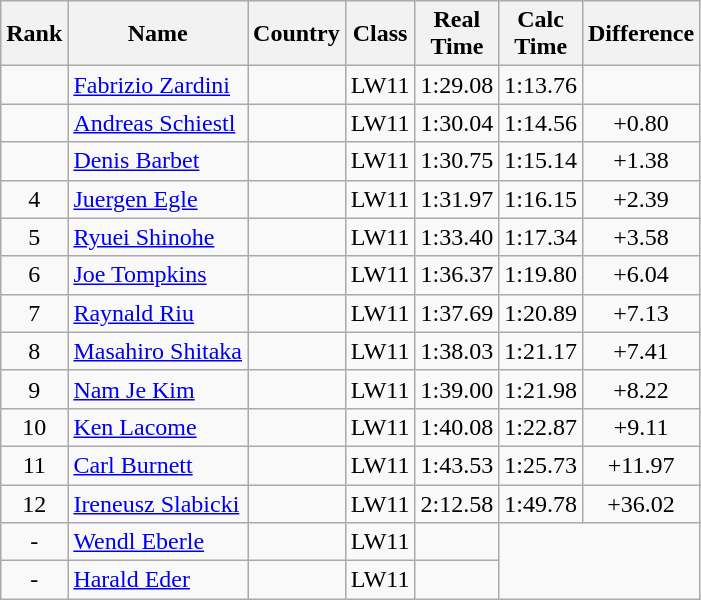<table class="wikitable sortable" style="text-align:center">
<tr>
<th>Rank</th>
<th>Name</th>
<th>Country</th>
<th>Class</th>
<th>Real<br>Time</th>
<th>Calc<br>Time</th>
<th Class="unsortable">Difference</th>
</tr>
<tr>
<td></td>
<td align=left><a href='#'>Fabrizio Zardini</a></td>
<td align=left></td>
<td>LW11</td>
<td>1:29.08</td>
<td>1:13.76</td>
</tr>
<tr>
<td></td>
<td align=left><a href='#'>Andreas Schiestl</a></td>
<td align=left></td>
<td>LW11</td>
<td>1:30.04</td>
<td>1:14.56</td>
<td>+0.80</td>
</tr>
<tr>
<td></td>
<td align=left><a href='#'>Denis Barbet</a></td>
<td align=left></td>
<td>LW11</td>
<td>1:30.75</td>
<td>1:15.14</td>
<td>+1.38</td>
</tr>
<tr>
<td>4</td>
<td align=left><a href='#'>Juergen Egle</a></td>
<td align=left></td>
<td>LW11</td>
<td>1:31.97</td>
<td>1:16.15</td>
<td>+2.39</td>
</tr>
<tr>
<td>5</td>
<td align=left><a href='#'>Ryuei Shinohe</a></td>
<td align=left></td>
<td>LW11</td>
<td>1:33.40</td>
<td>1:17.34</td>
<td>+3.58</td>
</tr>
<tr>
<td>6</td>
<td align=left><a href='#'>Joe Tompkins</a></td>
<td align=left></td>
<td>LW11</td>
<td>1:36.37</td>
<td>1:19.80</td>
<td>+6.04</td>
</tr>
<tr>
<td>7</td>
<td align=left><a href='#'>Raynald Riu</a></td>
<td align=left></td>
<td>LW11</td>
<td>1:37.69</td>
<td>1:20.89</td>
<td>+7.13</td>
</tr>
<tr>
<td>8</td>
<td align=left><a href='#'>Masahiro Shitaka</a></td>
<td align=left></td>
<td>LW11</td>
<td>1:38.03</td>
<td>1:21.17</td>
<td>+7.41</td>
</tr>
<tr>
<td>9</td>
<td align=left><a href='#'>Nam Je Kim</a></td>
<td align=left></td>
<td>LW11</td>
<td>1:39.00</td>
<td>1:21.98</td>
<td>+8.22</td>
</tr>
<tr>
<td>10</td>
<td align=left><a href='#'>Ken Lacome</a></td>
<td align=left></td>
<td>LW11</td>
<td>1:40.08</td>
<td>1:22.87</td>
<td>+9.11</td>
</tr>
<tr>
<td>11</td>
<td align=left><a href='#'>Carl Burnett</a></td>
<td align=left></td>
<td>LW11</td>
<td>1:43.53</td>
<td>1:25.73</td>
<td>+11.97</td>
</tr>
<tr>
<td>12</td>
<td align=left><a href='#'>Ireneusz Slabicki</a></td>
<td align=left></td>
<td>LW11</td>
<td>2:12.58</td>
<td>1:49.78</td>
<td>+36.02</td>
</tr>
<tr>
<td>-</td>
<td align=left><a href='#'>Wendl Eberle</a></td>
<td align=left></td>
<td>LW11</td>
<td></td>
</tr>
<tr>
<td>-</td>
<td align=left><a href='#'>Harald Eder</a></td>
<td align=left></td>
<td>LW11</td>
<td></td>
</tr>
</table>
